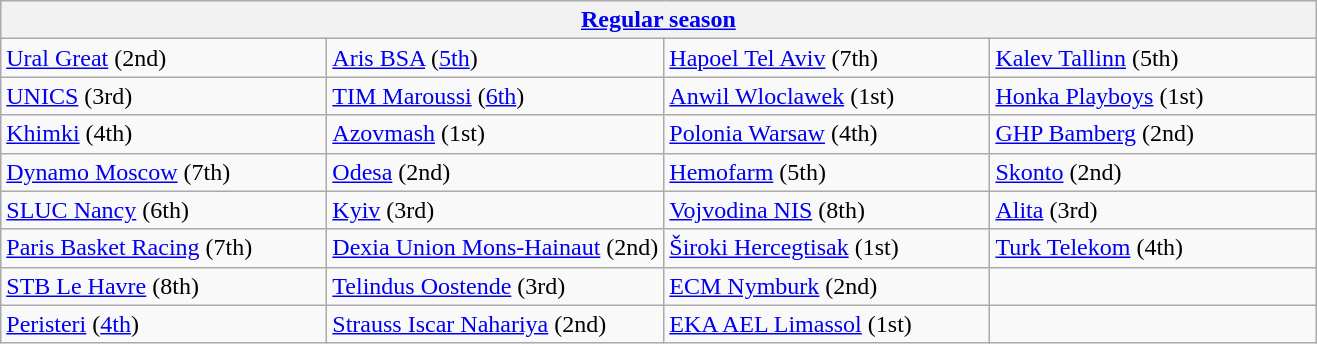<table class="wikitable" style="white-space: nowrap;">
<tr>
<th colspan=4><a href='#'>Regular season</a></th>
</tr>
<tr>
<td width=210> <a href='#'>Ural Great</a> (2nd)</td>
<td width=210> <a href='#'>Aris BSA</a> (<a href='#'>5th</a>)</td>
<td width=210> <a href='#'>Hapoel Tel Aviv</a> (7th)</td>
<td width=210> <a href='#'>Kalev Tallinn</a> (5th)</td>
</tr>
<tr>
<td width=210> <a href='#'>UNICS</a> (3rd)</td>
<td width=210> <a href='#'>TIM Maroussi</a> (<a href='#'>6th</a>)</td>
<td width=210> <a href='#'>Anwil Wloclawek</a> (1st)</td>
<td width=210> <a href='#'>Honka Playboys</a> (1st)</td>
</tr>
<tr>
<td width=210> <a href='#'>Khimki</a> (4th)</td>
<td width=210> <a href='#'>Azovmash</a> (1st)</td>
<td width=210> <a href='#'>Polonia Warsaw</a> (4th)</td>
<td width=210> <a href='#'>GHP Bamberg</a> (2nd)</td>
</tr>
<tr>
<td width=210> <a href='#'>Dynamo Moscow</a> (7th)</td>
<td width=210> <a href='#'>Odesa</a> (2nd)</td>
<td width=210> <a href='#'>Hemofarm</a> (5th)</td>
<td width=210> <a href='#'>Skonto</a> (2nd)</td>
</tr>
<tr>
<td width=210> <a href='#'>SLUC Nancy</a> (6th)</td>
<td width=210> <a href='#'>Kyiv</a> (3rd)</td>
<td width=210> <a href='#'>Vojvodina NIS</a> (8th)</td>
<td width=210> <a href='#'>Alita</a> (3rd)</td>
</tr>
<tr>
<td width=210> <a href='#'>Paris Basket Racing</a> (7th)</td>
<td width=210> <a href='#'>Dexia Union Mons-Hainaut</a> (2nd)</td>
<td width=210> <a href='#'>Široki Hercegtisak</a> (1st)</td>
<td width=210> <a href='#'>Turk Telekom</a> (4th)</td>
</tr>
<tr>
<td width=210> <a href='#'>STB Le Havre</a> (8th)</td>
<td width=210> <a href='#'>Telindus Oostende</a> (3rd)</td>
<td width=210> <a href='#'>ECM Nymburk</a> (2nd)</td>
<td width=210></td>
</tr>
<tr>
<td> <a href='#'>Peristeri</a> (<a href='#'>4th</a>)</td>
<td> <a href='#'>Strauss Iscar Nahariya</a> (2nd)</td>
<td> <a href='#'>EKA AEL Limassol</a> (1st)</td>
<td></td>
</tr>
</table>
